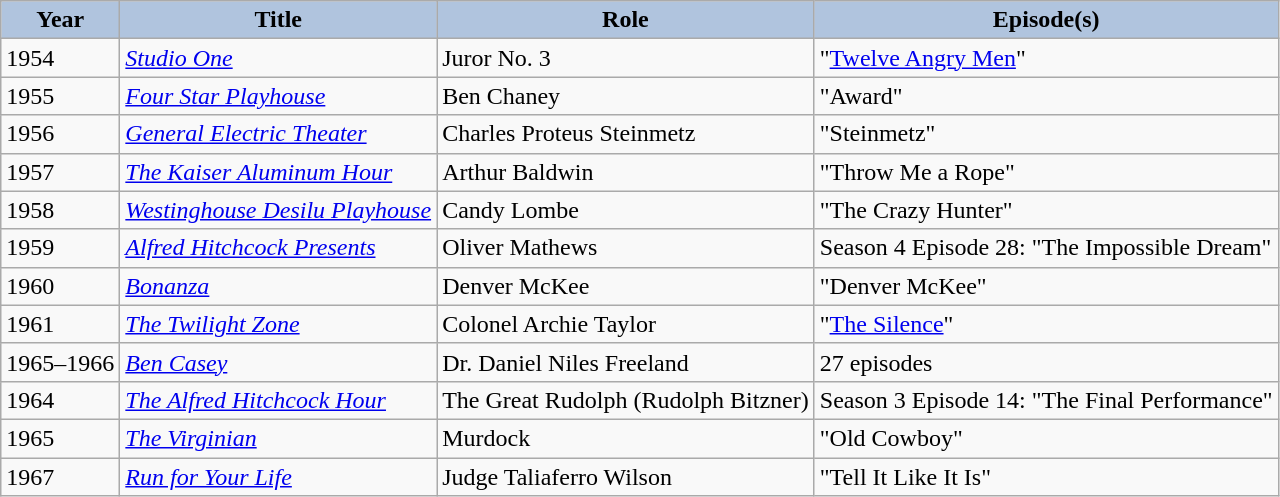<table class="wikitable sortable">
<tr>
<th style="background:#B0C4DE;">Year</th>
<th style="background:#B0C4DE;">Title</th>
<th style="background:#B0C4DE;">Role</th>
<th style="background:#B0C4DE;" class="unsortable">Episode(s)</th>
</tr>
<tr>
<td>1954</td>
<td><em><a href='#'>Studio One</a></em></td>
<td>Juror No. 3</td>
<td>"<a href='#'>Twelve Angry Men</a>"</td>
</tr>
<tr>
<td>1955</td>
<td><em><a href='#'>Four Star Playhouse</a></em></td>
<td>Ben Chaney</td>
<td>"Award"</td>
</tr>
<tr>
<td>1956</td>
<td><em><a href='#'>General Electric Theater</a></em></td>
<td>Charles Proteus Steinmetz</td>
<td>"Steinmetz"</td>
</tr>
<tr>
<td>1957</td>
<td><em><a href='#'>The Kaiser Aluminum Hour</a></em></td>
<td>Arthur Baldwin</td>
<td>"Throw Me a Rope"</td>
</tr>
<tr>
<td>1958</td>
<td><em><a href='#'>Westinghouse Desilu Playhouse</a></em></td>
<td>Candy Lombe</td>
<td>"The Crazy Hunter"</td>
</tr>
<tr>
<td>1959</td>
<td><em><a href='#'>Alfred Hitchcock Presents</a></em></td>
<td>Oliver Mathews</td>
<td>Season 4 Episode 28: "The Impossible Dream"</td>
</tr>
<tr>
<td>1960</td>
<td><em><a href='#'>Bonanza</a></em></td>
<td>Denver McKee</td>
<td>"Denver McKee"</td>
</tr>
<tr>
<td>1961</td>
<td><em><a href='#'>The Twilight Zone</a></em></td>
<td>Colonel Archie Taylor</td>
<td>"<a href='#'>The Silence</a>"</td>
</tr>
<tr>
<td>1965–1966</td>
<td><em><a href='#'>Ben Casey</a></em></td>
<td>Dr. Daniel Niles Freeland</td>
<td>27 episodes</td>
</tr>
<tr>
<td>1964</td>
<td><em><a href='#'>The Alfred Hitchcock Hour</a></em></td>
<td>The Great Rudolph (Rudolph Bitzner)</td>
<td>Season 3 Episode 14: "The Final Performance"</td>
</tr>
<tr>
<td>1965</td>
<td><em><a href='#'>The Virginian</a></em></td>
<td>Murdock</td>
<td>"Old Cowboy"</td>
</tr>
<tr>
<td>1967</td>
<td><em><a href='#'>Run for Your Life</a></em></td>
<td>Judge Taliaferro Wilson</td>
<td>"Tell It Like It Is"</td>
</tr>
</table>
